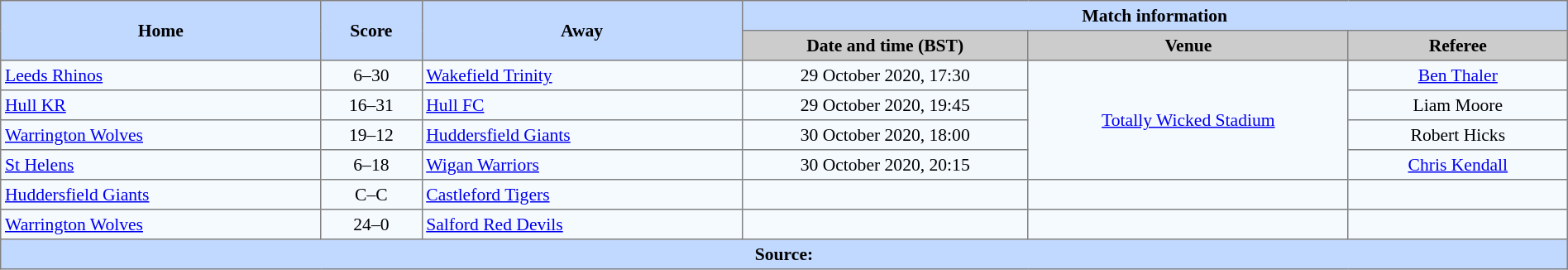<table border=1 style="border-collapse:collapse; font-size:90%; text-align:center;" cellpadding=3 cellspacing=0 width=100%>
<tr bgcolor=#C1D8FF>
<th rowspan=2 width=19%>Home</th>
<th rowspan=2 width=6%>Score</th>
<th rowspan=2 width=19%>Away</th>
<th colspan=4>Match information</th>
</tr>
<tr bgcolor=#CCCCCC>
<th width=17%>Date and time (BST)</th>
<th width=19%>Venue</th>
<th width=13%>Referee</th>
</tr>
<tr bgcolor=#F5FAFF>
<td align=left> <a href='#'>Leeds Rhinos</a></td>
<td>6–30</td>
<td align=left> <a href='#'>Wakefield Trinity</a></td>
<td>29 October 2020, 17:30</td>
<td rowspan=4><a href='#'>Totally Wicked Stadium</a></td>
<td><a href='#'>Ben Thaler</a></td>
</tr>
<tr bgcolor=#F5FAFF>
<td align=left> <a href='#'>Hull KR</a></td>
<td>16–31</td>
<td align=left> <a href='#'>Hull FC</a></td>
<td>29 October 2020, 19:45</td>
<td>Liam Moore</td>
</tr>
<tr bgcolor=#F5FAFF>
<td align=left> <a href='#'>Warrington Wolves</a></td>
<td>19–12</td>
<td align=left> <a href='#'>Huddersfield Giants</a></td>
<td>30 October 2020, 18:00</td>
<td>Robert Hicks</td>
</tr>
<tr bgcolor=#F5FAFF>
<td align=left> <a href='#'>St Helens</a></td>
<td>6–18</td>
<td align=left> <a href='#'>Wigan Warriors</a></td>
<td>30 October 2020, 20:15</td>
<td><a href='#'>Chris Kendall</a></td>
</tr>
<tr bgcolor=#F5FAFF>
<td align=left> <a href='#'>Huddersfield Giants</a></td>
<td>C–C</td>
<td align=left> <a href='#'>Castleford Tigers</a></td>
<td></td>
<td></td>
<td></td>
</tr>
<tr bgcolor=#F5FAFF>
<td align=left> <a href='#'>Warrington Wolves</a></td>
<td>24–0</td>
<td align=left> <a href='#'>Salford Red Devils</a></td>
<td></td>
<td></td>
<td></td>
</tr>
<tr style="background:#c1d8ff;">
<th colspan=7>Source:</th>
</tr>
</table>
